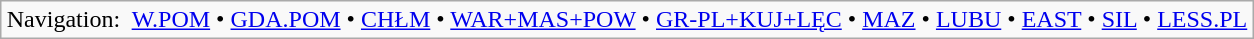<table class="wikitable"  style="margin:auto;">
<tr>
<td>Navigation:  <a href='#'>W.POM</a> • <a href='#'>GDA.POM</a> • <a href='#'>CHŁM</a> • <a href='#'>WAR+MAS+POW</a> • <a href='#'>GR-PL+KUJ+LĘC</a> • <a href='#'>MAZ</a> • <a href='#'>LUBU</a> • <a href='#'>EAST</a> • <a href='#'>SIL</a> • <a href='#'>LESS.PL</a></td>
</tr>
</table>
